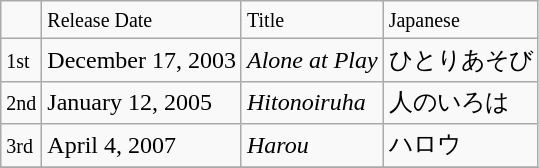<table class="wikitable">
<tr>
<td> </td>
<td><small>Release Date</small></td>
<td><small>Title</small></td>
<td><small>Japanese</small></td>
</tr>
<tr>
<td><small>1st</small></td>
<td>December 17, 2003</td>
<td><em>Alone at Play</em></td>
<td>ひとりあそび</td>
</tr>
<tr>
<td><small>2nd</small></td>
<td>January 12, 2005</td>
<td><em>Hitonoiruha</em></td>
<td>人のいろは</td>
</tr>
<tr>
<td><small>3rd</small></td>
<td>April 4, 2007</td>
<td><em>Harou</em></td>
<td>ハロウ　</td>
</tr>
<tr>
</tr>
</table>
